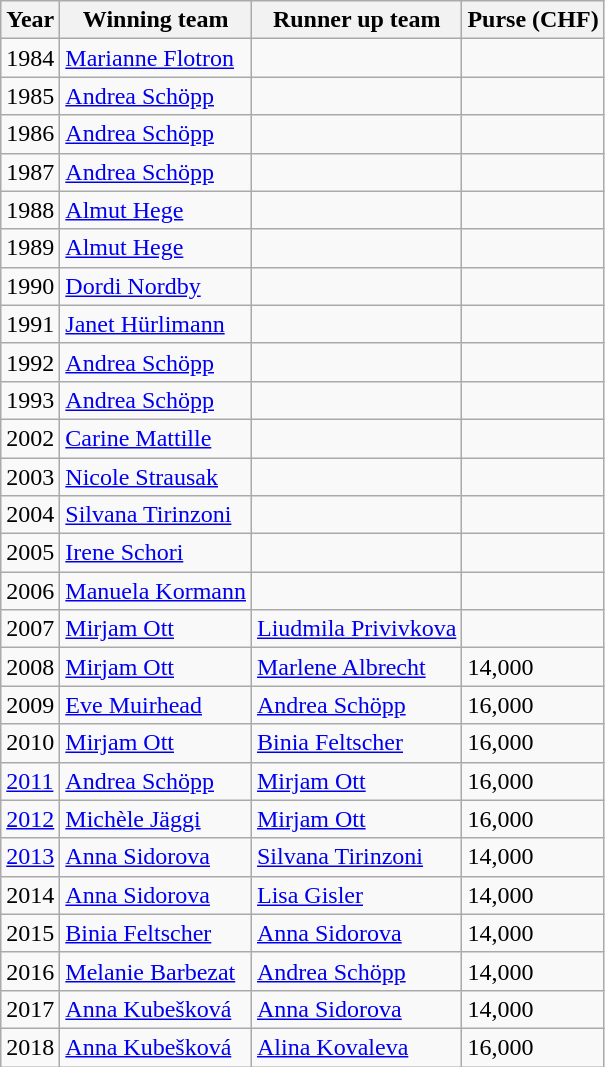<table class="wikitable">
<tr>
<th>Year</th>
<th>Winning team</th>
<th>Runner up team</th>
<th>Purse (CHF)</th>
</tr>
<tr>
<td>1984</td>
<td> <a href='#'>Marianne Flotron</a></td>
<td></td>
<td></td>
</tr>
<tr>
<td>1985</td>
<td> <a href='#'>Andrea Schöpp</a></td>
<td></td>
<td></td>
</tr>
<tr>
<td>1986</td>
<td> <a href='#'>Andrea Schöpp</a></td>
<td></td>
<td></td>
</tr>
<tr>
<td>1987</td>
<td> <a href='#'>Andrea Schöpp</a></td>
<td></td>
<td></td>
</tr>
<tr>
<td>1988</td>
<td> <a href='#'>Almut Hege</a></td>
<td></td>
<td></td>
</tr>
<tr>
<td>1989</td>
<td> <a href='#'>Almut Hege</a></td>
<td></td>
<td></td>
</tr>
<tr>
<td>1990</td>
<td> <a href='#'>Dordi Nordby</a></td>
<td></td>
<td></td>
</tr>
<tr>
<td>1991</td>
<td> <a href='#'>Janet Hürlimann</a></td>
<td></td>
<td></td>
</tr>
<tr>
<td>1992</td>
<td> <a href='#'>Andrea Schöpp</a></td>
<td></td>
<td></td>
</tr>
<tr>
<td>1993</td>
<td> <a href='#'>Andrea Schöpp</a></td>
<td></td>
<td></td>
</tr>
<tr>
<td>2002</td>
<td> <a href='#'>Carine Mattille</a></td>
<td></td>
<td></td>
</tr>
<tr>
<td>2003</td>
<td> <a href='#'>Nicole Strausak</a></td>
<td></td>
<td></td>
</tr>
<tr>
<td>2004</td>
<td> <a href='#'>Silvana Tirinzoni</a></td>
<td></td>
<td></td>
</tr>
<tr>
<td>2005</td>
<td> <a href='#'>Irene Schori</a></td>
<td></td>
<td></td>
</tr>
<tr>
<td>2006</td>
<td> <a href='#'>Manuela Kormann</a></td>
<td></td>
<td></td>
</tr>
<tr>
<td>2007</td>
<td> <a href='#'>Mirjam Ott</a></td>
<td> <a href='#'>Liudmila Privivkova</a></td>
<td></td>
</tr>
<tr>
<td>2008</td>
<td> <a href='#'>Mirjam Ott</a></td>
<td> <a href='#'>Marlene Albrecht</a></td>
<td>14,000</td>
</tr>
<tr>
<td>2009</td>
<td> <a href='#'>Eve Muirhead</a></td>
<td> <a href='#'>Andrea Schöpp</a></td>
<td>16,000</td>
</tr>
<tr>
<td>2010</td>
<td> <a href='#'>Mirjam Ott</a></td>
<td> <a href='#'>Binia Feltscher</a></td>
<td>16,000</td>
</tr>
<tr>
<td><a href='#'>2011</a></td>
<td> <a href='#'>Andrea Schöpp</a></td>
<td> <a href='#'>Mirjam Ott</a></td>
<td>16,000</td>
</tr>
<tr>
<td><a href='#'>2012</a></td>
<td> <a href='#'>Michèle Jäggi</a></td>
<td> <a href='#'>Mirjam Ott</a></td>
<td>16,000</td>
</tr>
<tr>
<td><a href='#'>2013</a></td>
<td> <a href='#'>Anna Sidorova</a></td>
<td> <a href='#'>Silvana Tirinzoni</a></td>
<td>14,000</td>
</tr>
<tr>
<td>2014</td>
<td> <a href='#'>Anna Sidorova</a></td>
<td> <a href='#'>Lisa Gisler</a></td>
<td>14,000</td>
</tr>
<tr>
<td>2015</td>
<td> <a href='#'>Binia Feltscher</a></td>
<td> <a href='#'>Anna Sidorova</a></td>
<td>14,000</td>
</tr>
<tr>
<td>2016</td>
<td> <a href='#'>Melanie Barbezat</a></td>
<td> <a href='#'>Andrea Schöpp</a></td>
<td>14,000</td>
</tr>
<tr>
<td>2017</td>
<td> <a href='#'>Anna Kubešková</a></td>
<td> <a href='#'>Anna Sidorova</a></td>
<td>14,000</td>
</tr>
<tr>
<td>2018</td>
<td> <a href='#'>Anna Kubešková</a></td>
<td> <a href='#'>Alina Kovaleva</a></td>
<td>16,000</td>
</tr>
</table>
